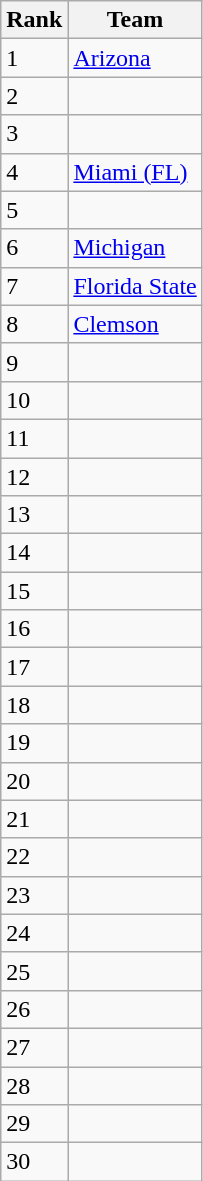<table class=wikitable>
<tr>
<th>Rank</th>
<th>Team</th>
</tr>
<tr>
<td>1</td>
<td><a href='#'>Arizona</a></td>
</tr>
<tr>
<td>2</td>
<td></td>
</tr>
<tr>
<td>3</td>
<td></td>
</tr>
<tr>
<td>4</td>
<td><a href='#'>Miami (FL)</a></td>
</tr>
<tr>
<td>5</td>
<td></td>
</tr>
<tr>
<td>6</td>
<td><a href='#'>Michigan</a></td>
</tr>
<tr>
<td>7</td>
<td><a href='#'>Florida State</a></td>
</tr>
<tr>
<td>8</td>
<td><a href='#'>Clemson</a></td>
</tr>
<tr>
<td>9</td>
<td></td>
</tr>
<tr>
<td>10</td>
<td></td>
</tr>
<tr>
<td>11</td>
<td></td>
</tr>
<tr>
<td>12</td>
<td></td>
</tr>
<tr>
<td>13</td>
<td></td>
</tr>
<tr>
<td>14</td>
<td></td>
</tr>
<tr>
<td>15</td>
<td></td>
</tr>
<tr>
<td>16</td>
<td></td>
</tr>
<tr>
<td>17</td>
<td></td>
</tr>
<tr>
<td>18</td>
<td></td>
</tr>
<tr>
<td>19</td>
<td></td>
</tr>
<tr>
<td>20</td>
<td></td>
</tr>
<tr>
<td>21</td>
<td></td>
</tr>
<tr>
<td>22</td>
<td></td>
</tr>
<tr>
<td>23</td>
<td></td>
</tr>
<tr>
<td>24</td>
<td></td>
</tr>
<tr>
<td>25</td>
<td></td>
</tr>
<tr>
<td>26</td>
<td></td>
</tr>
<tr>
<td>27</td>
<td></td>
</tr>
<tr>
<td>28</td>
<td></td>
</tr>
<tr>
<td>29</td>
<td></td>
</tr>
<tr>
<td>30</td>
<td></td>
</tr>
</table>
